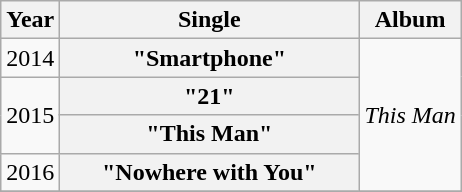<table class="wikitable plainrowheaders" style="text-align:center;">
<tr>
<th>Year</th>
<th style="width:12em;">Single</th>
<th>Album</th>
</tr>
<tr>
<td>2014</td>
<th scope="row">"Smartphone"</th>
<td align="left" rowspan="4"><em>This Man</em></td>
</tr>
<tr>
<td rowspan="2">2015</td>
<th scope="row">"21"</th>
</tr>
<tr>
<th scope="row">"This Man"</th>
</tr>
<tr>
<td>2016</td>
<th scope="row">"Nowhere with You"</th>
</tr>
<tr>
</tr>
</table>
